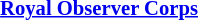<table id="toc" style="margin: 0 0 1em 1em; width:90%; font-size: 0.86em; text-align:center">
<tr>
<td> </td>
</tr>
<tr>
<td colspan="2" style="width:25%;"><strong><a href='#'>Royal Observer Corps</a></strong></td>
<td colspan="2" style="width:25%;"></td>
<td colspan="2" style="width:25%;"></td>
</tr>
<tr>
<td colspan=2><br></td>
<td colspan=2><br><table style="width:100%;">
</table>
</td>
<td colspan=2><br><table style="width:100%;">
</table>
</td>
</tr>
</table>
